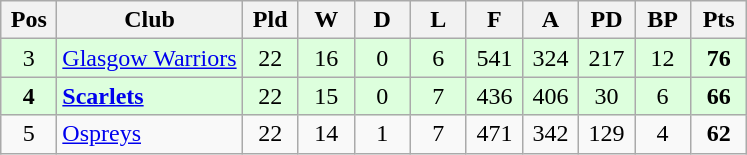<table class="wikitable" style="text-align:center">
<tr>
<th width=30>Pos</th>
<th>Club</th>
<th width=30>Pld</th>
<th width=30>W</th>
<th width=30>D</th>
<th width=30>L</th>
<th width=30>F</th>
<th width=30>A</th>
<th width=30>PD</th>
<th width=30>BP</th>
<th width=30>Pts</th>
</tr>
<tr bgcolor="#ddffdd">
<td>3</td>
<td align=left> <a href='#'>Glasgow Warriors</a></td>
<td>22</td>
<td>16</td>
<td>0</td>
<td>6</td>
<td>541</td>
<td>324</td>
<td>217</td>
<td>12</td>
<td><strong>76</strong></td>
</tr>
<tr bgcolor="#ddffdd">
<td><strong>4</strong></td>
<td align=left> <strong><a href='#'>Scarlets</a></strong></td>
<td>22</td>
<td>15</td>
<td>0</td>
<td>7</td>
<td>436</td>
<td>406</td>
<td>30</td>
<td>6</td>
<td><strong>66</strong></td>
</tr>
<tr>
<td>5</td>
<td align="left"> <a href='#'>Ospreys</a></td>
<td>22</td>
<td>14</td>
<td>1</td>
<td>7</td>
<td>471</td>
<td>342</td>
<td>129</td>
<td>4</td>
<td><strong>62</strong></td>
</tr>
</table>
